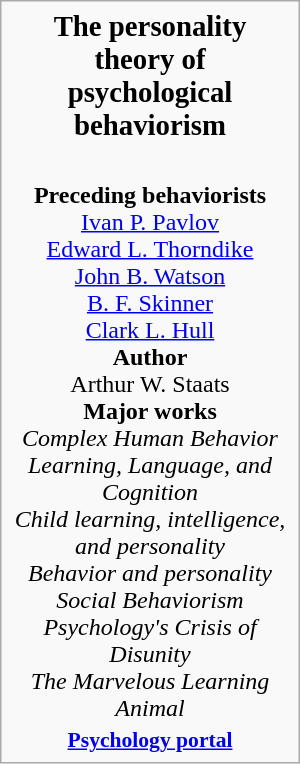<table class="infobox" style="text-align:center; width:200px;">
<tr>
<td colspan="2"><big><strong>The personality theory of psychological behaviorism</strong></big></td>
</tr>
<tr>
<td></td>
</tr>
<tr>
<td><br><strong>Preceding behaviorists</strong><br>
<a href='#'>Ivan P. Pavlov</a> <br>
<a href='#'>Edward L. Thorndike</a> <br>
<a href='#'>John B. Watson</a> <br>
<a href='#'>B. F. Skinner</a> <br>
<a href='#'>Clark L. Hull</a><br><strong>Author</strong><br>
Arthur W. Staats<br><strong>Major works</strong><br>
<em>Complex Human Behavior</em> <br>
<em>Learning, Language, and Cognition</em><br>
<em>Child learning, intelligence, and personality</em><br>
<em>Behavior and personality</em><br>
<em>Social Behaviorism</em><br>
<em>Psychology's Crisis of Disunity</em>
 <br>
<em>The Marvelous Learning Animal</em><br></td>
</tr>
<tr>
<td style="font-size:90%"><strong><a href='#'>Psychology portal</a></strong></td>
</tr>
</table>
